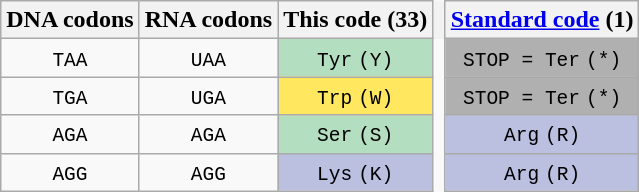<table class="wikitable" style="border: none; text-align: center;">
<tr>
<th>DNA codons</th>
<th>RNA codons</th>
<th>This code (33)</th>
<th style="border: none; width: 1px;"></th>
<th><a href='#'>Standard code</a> (1)</th>
</tr>
<tr>
<td><code>TAA</code></td>
<td><code>UAA</code></td>
<td style="background-color:#b3dec0;"><code>Tyr</code> <code>(Y)</code></td>
<td style="border: none; width: 1px;"></td>
<td style="background-color:#B0B0B0;"><code>STOP = Ter</code> <code>(*)</code></td>
</tr>
<tr>
<td><code>TGA</code></td>
<td><code>UGA</code></td>
<td style="background-color:#ffe75f;"><code>Trp</code> <code>(W)</code></td>
<td style="border: none; width: 1px;"></td>
<td style="background-color:#B0B0B0;"><code>STOP = Ter</code> <code>(*)</code></td>
</tr>
<tr>
<td><code>AGA</code></td>
<td><code>AGA</code></td>
<td style="background-color:#b3dec0;"><code>Ser</code> <code>(S)</code></td>
<td style="border: none; width: 1px;"></td>
<td style="background-color:#bbbfe0;"><code>Arg</code> <code>(R)</code></td>
</tr>
<tr>
<td><code>AGG</code></td>
<td><code>AGG</code></td>
<td style="background-color:#bbbfe0;"><code>Lys</code> <code>(K)</code></td>
<td style="border: none; width: 1px;"></td>
<td style="background-color:#bbbfe0;"><code>Arg</code> <code>(R)</code></td>
</tr>
</table>
